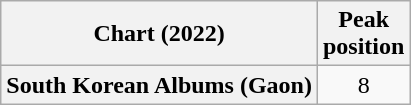<table class="wikitable plainrowheaders" style="text-align:center">
<tr>
<th scope="col">Chart (2022)</th>
<th scope="col">Peak<br>position</th>
</tr>
<tr>
<th scope="row">South Korean Albums (Gaon)</th>
<td>8</td>
</tr>
</table>
